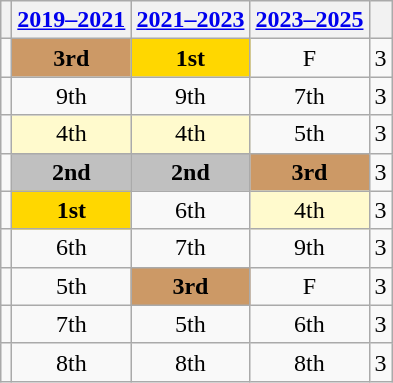<table class="wikitable" style="text-align: center;">
<tr>
<th></th>
<th><a href='#'>2019–2021</a></th>
<th><a href='#'>2021–2023</a></th>
<th><a href='#'>2023–2025</a></th>
<th></th>
</tr>
<tr>
<td align="left"></td>
<td bgcolor="#cc9966";"><strong>3rd</strong></td>
<td style="background: gold;"><strong>1st</strong></td>
<td>F</td>
<td>3</td>
</tr>
<tr>
<td align="left"></td>
<td>9th</td>
<td>9th</td>
<td>7th</td>
<td>3</td>
</tr>
<tr>
<td align="left"></td>
<td style="background:LemonChiffon">4th</td>
<td style="background:LemonChiffon">4th</td>
<td>5th</td>
<td>3</td>
</tr>
<tr>
<td align="left"></td>
<td style="background: silver;"><strong>2nd</strong></td>
<td style="background: silver;"><strong>2nd</strong></td>
<td bgcolor="#cc9966" ;"><strong>3rd</strong></td>
<td>3</td>
</tr>
<tr>
<td align="left"></td>
<td style="background: gold;"><strong>1st</strong></td>
<td>6th</td>
<td style="background:LemonChiffon">4th</td>
<td>3</td>
</tr>
<tr>
<td align="left"></td>
<td>6th</td>
<td>7th</td>
<td>9th</td>
<td>3</td>
</tr>
<tr>
<td align="left"></td>
<td>5th</td>
<td bgcolor="#cc9966";"><strong>3rd</strong></td>
<td>F</td>
<td>3</td>
</tr>
<tr>
<td align="left"></td>
<td>7th</td>
<td>5th</td>
<td>6th</td>
<td>3</td>
</tr>
<tr>
<td align="left"></td>
<td>8th</td>
<td>8th</td>
<td>8th</td>
<td>3</td>
</tr>
</table>
